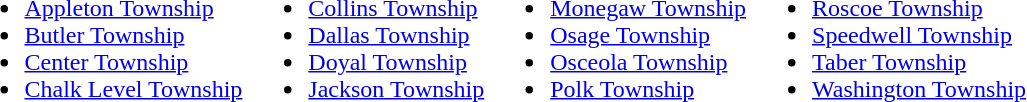<table>
<tr ---- valign="top">
<td><br><ul><li><a href='#'>Appleton Township</a></li><li><a href='#'>Butler Township</a></li><li><a href='#'>Center Township</a></li><li><a href='#'>Chalk Level Township</a></li></ul></td>
<td><br><ul><li><a href='#'>Collins Township</a></li><li><a href='#'>Dallas Township</a></li><li><a href='#'>Doyal Township</a></li><li><a href='#'>Jackson Township</a></li></ul></td>
<td><br><ul><li><a href='#'>Monegaw Township</a></li><li><a href='#'>Osage Township</a></li><li><a href='#'>Osceola Township</a></li><li><a href='#'>Polk Township</a></li></ul></td>
<td><br><ul><li><a href='#'>Roscoe Township</a></li><li><a href='#'>Speedwell Township</a></li><li><a href='#'>Taber Township</a></li><li><a href='#'>Washington Township</a></li></ul></td>
</tr>
</table>
